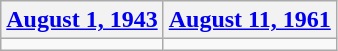<table class=wikitable>
<tr>
<th><a href='#'>August 1, 1943</a></th>
<th><a href='#'>August 11, 1961</a></th>
</tr>
<tr>
<td></td>
<td></td>
</tr>
</table>
